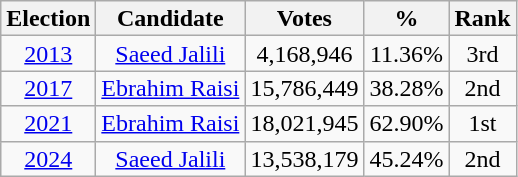<table class="wikitable" style="text-align:center; font-size:100%; line-height:16px;">
<tr>
<th>Election</th>
<th>Candidate</th>
<th>Votes</th>
<th>%</th>
<th>Rank</th>
</tr>
<tr>
<td><a href='#'>2013</a></td>
<td><a href='#'>Saeed Jalili</a></td>
<td>4,168,946</td>
<td>11.36%</td>
<td>3rd</td>
</tr>
<tr>
<td><a href='#'>2017</a></td>
<td><a href='#'>Ebrahim Raisi</a></td>
<td>15,786,449</td>
<td>38.28%</td>
<td>2nd</td>
</tr>
<tr>
<td><a href='#'>2021</a></td>
<td><a href='#'>Ebrahim Raisi</a></td>
<td>18,021,945</td>
<td>62.90%</td>
<td>1st</td>
</tr>
<tr>
<td><a href='#'>2024</a></td>
<td><a href='#'>Saeed Jalili</a></td>
<td>13,538,179</td>
<td>45.24%</td>
<td>2nd</td>
</tr>
</table>
